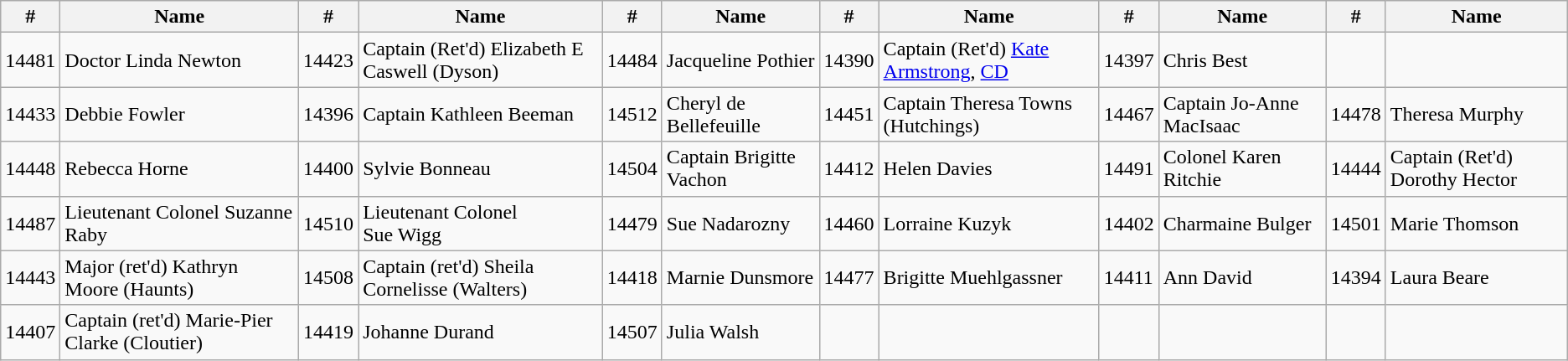<table class="wikitable">
<tr>
<th>#</th>
<th>Name</th>
<th>#</th>
<th>Name</th>
<th>#</th>
<th>Name</th>
<th>#</th>
<th>Name</th>
<th>#</th>
<th>Name</th>
<th>#</th>
<th>Name</th>
</tr>
<tr>
<td>14481</td>
<td>Doctor Linda Newton</td>
<td>14423</td>
<td>Captain (Ret'd) Elizabeth E Caswell (Dyson)</td>
<td>14484</td>
<td>Jacqueline Pothier</td>
<td>14390</td>
<td>Captain (Ret'd) <a href='#'>Kate Armstrong</a>, <a href='#'>CD</a></td>
<td>14397</td>
<td>Chris Best</td>
<td></td>
<td></td>
</tr>
<tr>
<td>14433</td>
<td>Debbie Fowler</td>
<td>14396</td>
<td>Captain Kathleen Beeman</td>
<td>14512</td>
<td>Cheryl de Bellefeuille</td>
<td>14451</td>
<td>Captain Theresa Towns (Hutchings)</td>
<td>14467</td>
<td>Captain Jo-Anne MacIsaac</td>
<td>14478</td>
<td>Theresa Murphy</td>
</tr>
<tr>
<td>14448</td>
<td>Rebecca Horne</td>
<td>14400</td>
<td>Sylvie Bonneau</td>
<td>14504</td>
<td>Captain Brigitte Vachon</td>
<td>14412</td>
<td>Helen Davies</td>
<td>14491</td>
<td>Colonel Karen Ritchie</td>
<td>14444</td>
<td>Captain (Ret'd) Dorothy Hector</td>
</tr>
<tr>
<td>14487</td>
<td>Lieutenant Colonel Suzanne Raby</td>
<td>14510</td>
<td>Lieutenant Colonel<br>Sue Wigg</td>
<td>14479</td>
<td>Sue Nadarozny</td>
<td>14460</td>
<td>Lorraine Kuzyk</td>
<td>14402</td>
<td>Charmaine Bulger</td>
<td>14501</td>
<td>Marie Thomson</td>
</tr>
<tr>
<td>14443</td>
<td>Major (ret'd) Kathryn Moore (Haunts)</td>
<td>14508</td>
<td>Captain (ret'd) Sheila Cornelisse (Walters)</td>
<td>14418</td>
<td>Marnie Dunsmore</td>
<td>14477</td>
<td>Brigitte Muehlgassner</td>
<td>14411</td>
<td>Ann David</td>
<td>14394</td>
<td>Laura Beare</td>
</tr>
<tr>
<td>14407</td>
<td>Captain (ret'd) Marie-Pier Clarke (Cloutier)</td>
<td>14419</td>
<td>Johanne Durand</td>
<td>14507</td>
<td>Julia Walsh</td>
<td></td>
<td></td>
<td></td>
<td></td>
<td></td>
<td></td>
</tr>
</table>
